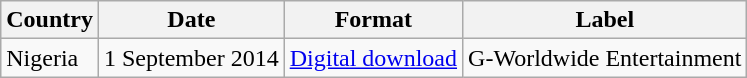<table class="wikitable">
<tr>
<th>Country</th>
<th>Date</th>
<th>Format</th>
<th>Label</th>
</tr>
<tr>
<td>Nigeria</td>
<td>1 September 2014</td>
<td><a href='#'>Digital download</a></td>
<td>G-Worldwide Entertainment</td>
</tr>
</table>
